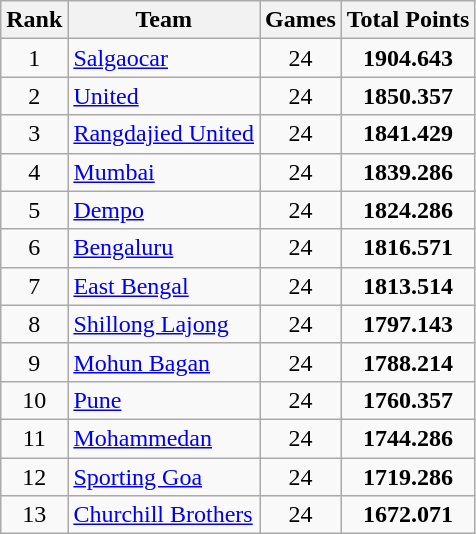<table class="wikitable sortable">
<tr>
<th>Rank</th>
<th>Team</th>
<th>Games</th>
<th>Total Points</th>
</tr>
<tr>
<td style="text-align:center;">1</td>
<td><a href='#'>Salgaocar</a></td>
<td style="text-align:center;">24</td>
<td style="text-align:center;"><strong>1904.643</strong></td>
</tr>
<tr>
<td style="text-align:center;">2</td>
<td><a href='#'>United</a></td>
<td style="text-align:center;">24</td>
<td style="text-align:center;"><strong>1850.357</strong></td>
</tr>
<tr>
<td style="text-align:center;">3</td>
<td><a href='#'>Rangdajied United</a></td>
<td style="text-align:center;">24</td>
<td style="text-align:center;"><strong>1841.429</strong></td>
</tr>
<tr>
<td style="text-align:center;">4</td>
<td><a href='#'>Mumbai</a></td>
<td style="text-align:center;">24</td>
<td style="text-align:center;"><strong>1839.286</strong></td>
</tr>
<tr>
<td style="text-align:center;">5</td>
<td><a href='#'>Dempo</a></td>
<td style="text-align:center;">24</td>
<td style="text-align:center;"><strong>1824.286</strong></td>
</tr>
<tr>
<td style="text-align:center;">6</td>
<td><a href='#'>Bengaluru</a></td>
<td style="text-align:center;">24</td>
<td style="text-align:center;"><strong>1816.571</strong></td>
</tr>
<tr>
<td style="text-align:center;">7</td>
<td><a href='#'>East Bengal</a></td>
<td style="text-align:center;">24</td>
<td style="text-align:center;"><strong>1813.514</strong></td>
</tr>
<tr>
<td style="text-align:center;">8</td>
<td><a href='#'>Shillong Lajong</a></td>
<td style="text-align:center;">24</td>
<td style="text-align:center;"><strong>1797.143</strong></td>
</tr>
<tr>
<td style="text-align:center;">9</td>
<td><a href='#'>Mohun Bagan</a></td>
<td style="text-align:center;">24</td>
<td style="text-align:center;"><strong>1788.214</strong></td>
</tr>
<tr>
<td style="text-align:center;">10</td>
<td><a href='#'>Pune</a></td>
<td style="text-align:center;">24</td>
<td style="text-align:center;"><strong>1760.357</strong></td>
</tr>
<tr>
<td style="text-align:center;">11</td>
<td><a href='#'>Mohammedan</a></td>
<td style="text-align:center;">24</td>
<td style="text-align:center;"><strong>1744.286</strong></td>
</tr>
<tr>
<td style="text-align:center;">12</td>
<td><a href='#'>Sporting Goa</a></td>
<td style="text-align:center;">24</td>
<td style="text-align:center;"><strong>1719.286</strong></td>
</tr>
<tr>
<td style="text-align:center;">13</td>
<td><a href='#'>Churchill Brothers</a></td>
<td style="text-align:center;">24</td>
<td style="text-align:center;"><strong>1672.071</strong></td>
</tr>
</table>
